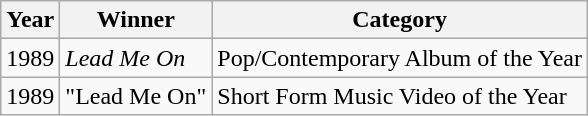<table class="wikitable">
<tr>
<th align="left">Year</th>
<th align="left">Winner</th>
<th align="left">Category</th>
</tr>
<tr>
<td align="left">1989</td>
<td align="left"><em>Lead Me On</em></td>
<td align="left">Pop/Contemporary Album of the Year</td>
</tr>
<tr>
<td align="left">1989</td>
<td align="left">"Lead Me On"</td>
<td align="left">Short Form Music Video of the Year</td>
</tr>
</table>
